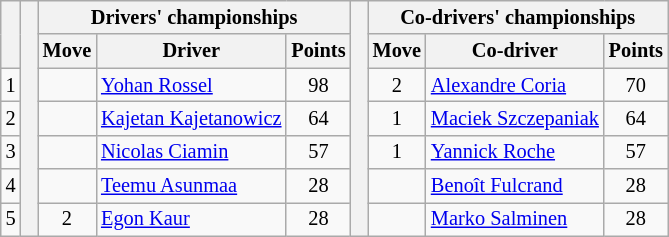<table class="wikitable" style="font-size:85%;">
<tr>
<th rowspan="2"></th>
<th rowspan="7" style="width:5px;"></th>
<th colspan="3">Drivers' championships</th>
<th rowspan="7" style="width:5px;"></th>
<th colspan="3" nowrap>Co-drivers' championships</th>
</tr>
<tr>
<th>Move</th>
<th>Driver</th>
<th>Points</th>
<th>Move</th>
<th>Co-driver</th>
<th>Points</th>
</tr>
<tr>
<td align="center">1</td>
<td align="center"></td>
<td><a href='#'>Yohan Rossel</a></td>
<td align="center">98</td>
<td align="center"> 2</td>
<td><a href='#'>Alexandre Coria</a></td>
<td align="center">70</td>
</tr>
<tr>
<td align="center">2</td>
<td align="center"></td>
<td><a href='#'>Kajetan Kajetanowicz</a></td>
<td align="center">64</td>
<td align="center"> 1</td>
<td><a href='#'>Maciek Szczepaniak</a></td>
<td align="center">64</td>
</tr>
<tr>
<td align="center">3</td>
<td align="center"></td>
<td><a href='#'>Nicolas Ciamin</a></td>
<td align="center">57</td>
<td align="center"> 1</td>
<td><a href='#'>Yannick Roche</a></td>
<td align="center">57</td>
</tr>
<tr>
<td align="center">4</td>
<td align="center"></td>
<td><a href='#'>Teemu Asunmaa</a></td>
<td align="center">28</td>
<td align="center"></td>
<td><a href='#'>Benoît Fulcrand</a></td>
<td align="center">28</td>
</tr>
<tr>
<td align="center">5</td>
<td align="center"> 2</td>
<td><a href='#'>Egon Kaur</a></td>
<td align="center">28</td>
<td align="center"></td>
<td><a href='#'>Marko Salminen</a></td>
<td align="center">28</td>
</tr>
</table>
